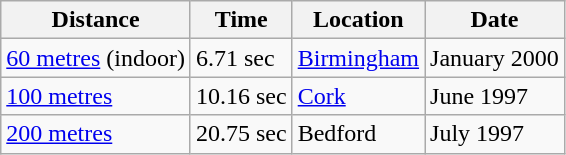<table class="wikitable">
<tr>
<th>Distance</th>
<th>Time</th>
<th>Location</th>
<th>Date</th>
</tr>
<tr>
<td><a href='#'>60 metres</a> (indoor)</td>
<td>6.71 sec</td>
<td><a href='#'>Birmingham</a></td>
<td>January 2000</td>
</tr>
<tr>
<td><a href='#'>100 metres</a></td>
<td>10.16 sec</td>
<td><a href='#'>Cork</a></td>
<td>June 1997</td>
</tr>
<tr>
<td><a href='#'>200 metres</a></td>
<td>20.75 sec</td>
<td>Bedford</td>
<td>July 1997</td>
</tr>
</table>
